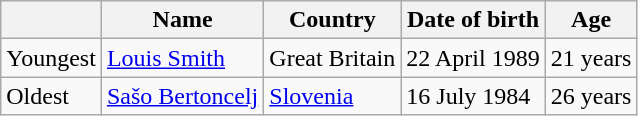<table class="wikitable">
<tr>
<th></th>
<th>Name</th>
<th>Country</th>
<th>Date of birth</th>
<th>Age</th>
</tr>
<tr>
<td>Youngest</td>
<td><a href='#'>Louis Smith</a></td>
<td>Great Britain </td>
<td>22 April 1989</td>
<td>21 years</td>
</tr>
<tr>
<td>Oldest</td>
<td><a href='#'>Sašo Bertoncelj</a></td>
<td><a href='#'>Slovenia</a> </td>
<td>16 July 1984</td>
<td>26 years</td>
</tr>
</table>
